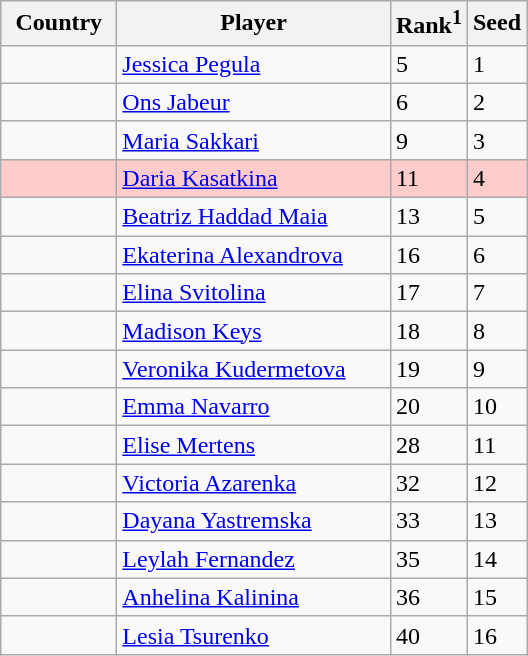<table class="sortable wikitable">
<tr>
<th width="70">Country</th>
<th width="175">Player</th>
<th>Rank<sup>1</sup></th>
<th>Seed</th>
</tr>
<tr>
<td></td>
<td><a href='#'>Jessica Pegula</a></td>
<td>5</td>
<td>1</td>
</tr>
<tr>
<td></td>
<td><a href='#'>Ons Jabeur</a></td>
<td>6</td>
<td>2</td>
</tr>
<tr>
<td></td>
<td><a href='#'>Maria Sakkari</a></td>
<td>9</td>
<td>3</td>
</tr>
<tr style="background:#fcc;">
<td></td>
<td><a href='#'>Daria Kasatkina</a></td>
<td>11</td>
<td>4</td>
</tr>
<tr>
<td></td>
<td><a href='#'>Beatriz Haddad Maia</a></td>
<td>13</td>
<td>5</td>
</tr>
<tr>
<td></td>
<td><a href='#'>Ekaterina Alexandrova</a></td>
<td>16</td>
<td>6</td>
</tr>
<tr>
<td></td>
<td><a href='#'>Elina Svitolina</a></td>
<td>17</td>
<td>7</td>
</tr>
<tr>
<td></td>
<td><a href='#'>Madison Keys</a></td>
<td>18</td>
<td>8</td>
</tr>
<tr>
<td></td>
<td><a href='#'>Veronika Kudermetova</a></td>
<td>19</td>
<td>9</td>
</tr>
<tr>
<td></td>
<td><a href='#'>Emma Navarro</a></td>
<td>20</td>
<td>10</td>
</tr>
<tr>
<td></td>
<td><a href='#'>Elise Mertens</a></td>
<td>28</td>
<td>11</td>
</tr>
<tr>
<td></td>
<td><a href='#'>Victoria Azarenka</a></td>
<td>32</td>
<td>12</td>
</tr>
<tr>
<td></td>
<td><a href='#'>Dayana Yastremska</a></td>
<td>33</td>
<td>13</td>
</tr>
<tr>
<td></td>
<td><a href='#'>Leylah Fernandez</a></td>
<td>35</td>
<td>14</td>
</tr>
<tr>
<td></td>
<td><a href='#'>Anhelina Kalinina</a></td>
<td>36</td>
<td>15</td>
</tr>
<tr>
<td></td>
<td><a href='#'>Lesia Tsurenko</a></td>
<td>40</td>
<td>16</td>
</tr>
</table>
